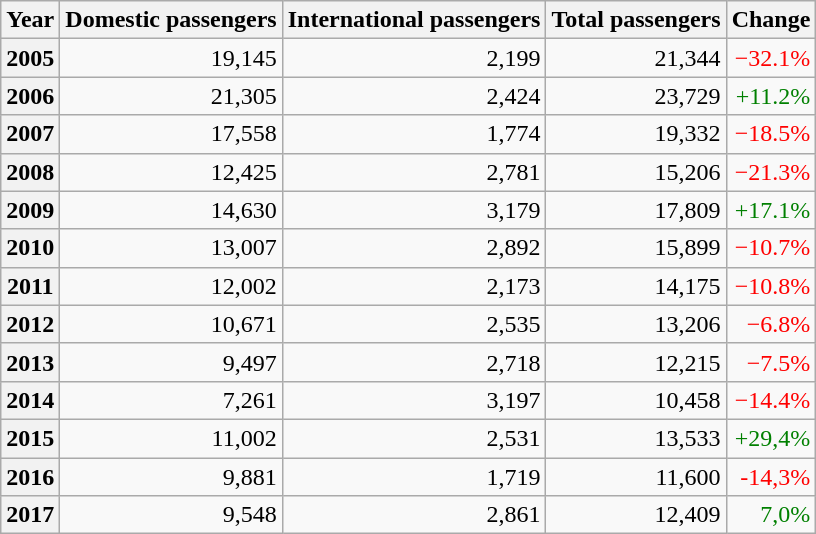<table class="wikitable" style="text-align: right;">
<tr>
<th>Year</th>
<th>Domestic passengers</th>
<th>International passengers</th>
<th>Total passengers</th>
<th>Change</th>
</tr>
<tr>
<th>2005</th>
<td>19,145</td>
<td>2,199</td>
<td>21,344</td>
<td style="color:red">−32.1% </td>
</tr>
<tr>
<th>2006</th>
<td>21,305</td>
<td>2,424</td>
<td>23,729</td>
<td style="color:green">+11.2% </td>
</tr>
<tr>
<th>2007</th>
<td>17,558</td>
<td>1,774</td>
<td>19,332</td>
<td style="color:red">−18.5% </td>
</tr>
<tr>
<th>2008</th>
<td>12,425</td>
<td>2,781</td>
<td>15,206</td>
<td style="color:red">−21.3% </td>
</tr>
<tr>
<th>2009</th>
<td>14,630</td>
<td>3,179</td>
<td>17,809</td>
<td style="color:green">+17.1% </td>
</tr>
<tr>
<th>2010</th>
<td>13,007</td>
<td>2,892</td>
<td>15,899</td>
<td style="color:red">−10.7% </td>
</tr>
<tr>
<th>2011</th>
<td>12,002</td>
<td>2,173</td>
<td>14,175</td>
<td style="color:red">−10.8% </td>
</tr>
<tr>
<th>2012</th>
<td>10,671</td>
<td>2,535</td>
<td>13,206</td>
<td style="color:red">−6.8% </td>
</tr>
<tr>
<th>2013</th>
<td>9,497</td>
<td>2,718</td>
<td>12,215</td>
<td style="color:red">−7.5% </td>
</tr>
<tr>
<th>2014</th>
<td>7,261</td>
<td>3,197</td>
<td>10,458</td>
<td style="color:red">−14.4% </td>
</tr>
<tr>
<th>2015</th>
<td>11,002</td>
<td>2,531</td>
<td>13,533</td>
<td style="color:green">+29,4% </td>
</tr>
<tr>
<th>2016</th>
<td>9,881</td>
<td>1,719</td>
<td>11,600</td>
<td style="color:red">-14,3% </td>
</tr>
<tr>
<th>2017 </th>
<td>9,548</td>
<td>2,861</td>
<td>12,409</td>
<td style="color:green">7,0% </td>
</tr>
</table>
